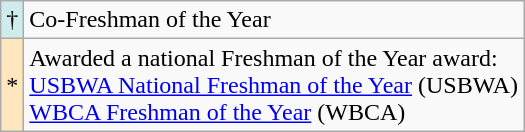<table class="wikitable">
<tr>
<td style="background:#cfecec;">†</td>
<td>Co-Freshman of the Year</td>
</tr>
<tr>
<td style="background:#ffe6bd;">*</td>
<td>Awarded a national Freshman of the Year award:<br><a href='#'>USBWA National Freshman of the Year</a> (USBWA)<br><a href='#'>WBCA Freshman of the Year</a> (WBCA)</td>
</tr>
</table>
